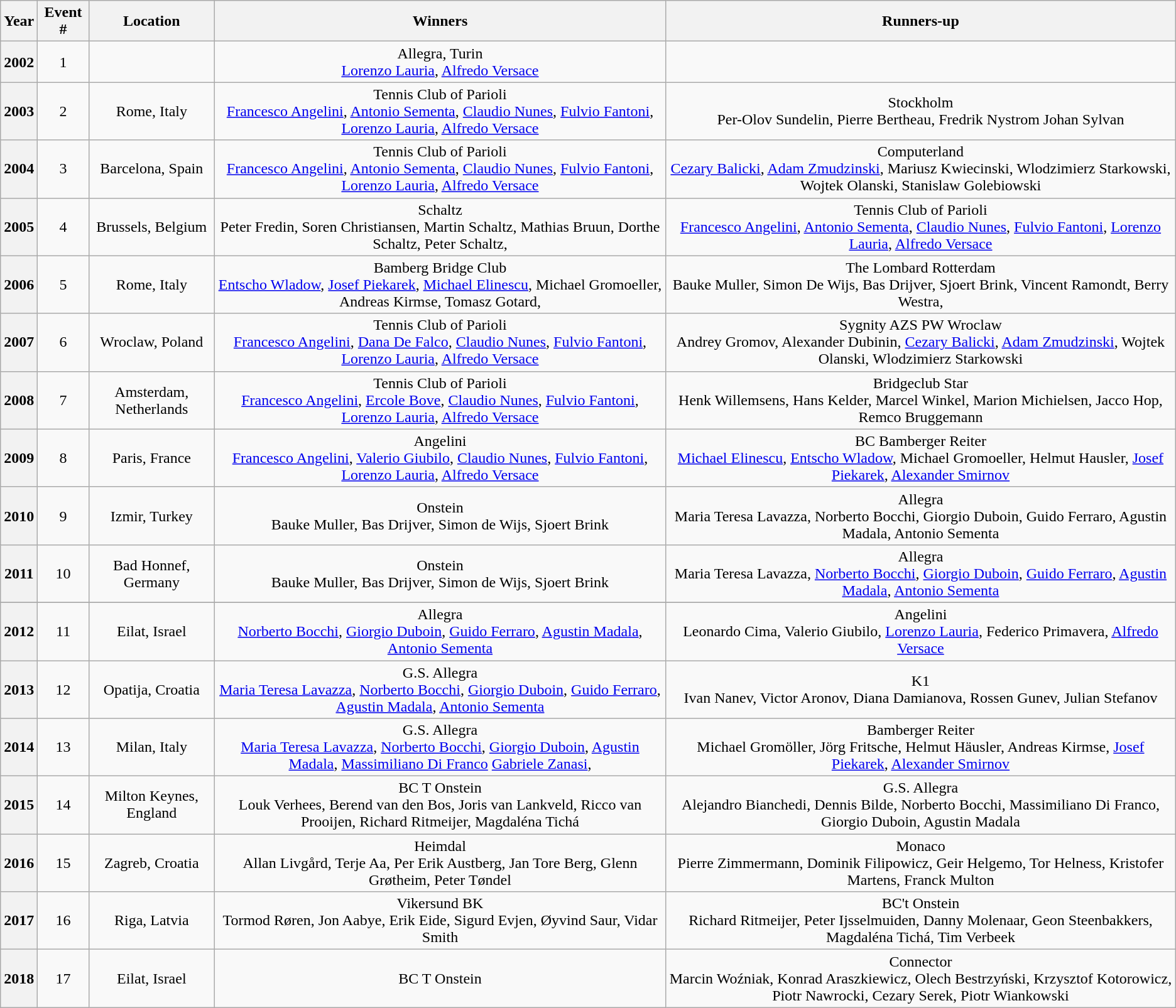<table class="wikitable" style="text-align:center">
<tr>
<th>Year</th>
<th>Event #</th>
<th>Location</th>
<th>Winners</th>
<th>Runners-up</th>
</tr>
<tr>
<th>2002<br></th>
<td>1</td>
<td></td>
<td> Allegra, Turin<br><a href='#'>Lorenzo Lauria</a>,
<a href='#'>Alfredo Versace</a></td>
<td></td>
</tr>
<tr>
<th>2003<br></th>
<td>2</td>
<td>Rome, Italy</td>
<td> Tennis Club of Parioli<br><a href='#'>Francesco Angelini</a>,
<a href='#'>Antonio Sementa</a>,
<a href='#'>Claudio Nunes</a>,
<a href='#'>Fulvio Fantoni</a>,
<a href='#'>Lorenzo Lauria</a>,
<a href='#'>Alfredo Versace</a></td>
<td>Stockholm<br>Per-Olov Sundelin, 
Pierre Bertheau, 
Fredrik Nystrom
Johan Sylvan</td>
</tr>
<tr>
<th>2004<br></th>
<td>3</td>
<td>Barcelona, Spain</td>
<td>Tennis Club of Parioli<br><a href='#'>Francesco Angelini</a>,
<a href='#'>Antonio Sementa</a>,
<a href='#'>Claudio Nunes</a>,
<a href='#'>Fulvio Fantoni</a>,
<a href='#'>Lorenzo Lauria</a>,
<a href='#'>Alfredo Versace</a></td>
<td>Computerland<br><a href='#'>Cezary Balicki</a>,
<a href='#'>Adam Zmudzinski</a>,
Mariusz Kwiecinski,
Wlodzimierz Starkowski,
Wojtek Olanski,
Stanislaw Golebiowski</td>
</tr>
<tr>
<th>2005<br></th>
<td>4</td>
<td>Brussels, Belgium</td>
<td>Schaltz<br>Peter Fredin,
Soren Christiansen,
Martin Schaltz,
Mathias Bruun,
Dorthe Schaltz,
Peter Schaltz,</td>
<td>Tennis Club of Parioli<br><a href='#'>Francesco Angelini</a>,
<a href='#'>Antonio Sementa</a>,
<a href='#'>Claudio Nunes</a>,
<a href='#'>Fulvio Fantoni</a>,
<a href='#'>Lorenzo Lauria</a>,
<a href='#'>Alfredo Versace</a></td>
</tr>
<tr>
<th>2006<br></th>
<td>5</td>
<td>Rome, Italy</td>
<td>Bamberg Bridge Club<br><a href='#'>Entscho Wladow</a>,
<a href='#'>Josef Piekarek</a>,
<a href='#'>Michael Elinescu</a>,
Michael Gromoeller,
Andreas Kirmse,
Tomasz Gotard,</td>
<td>The Lombard Rotterdam<br>Bauke Muller,
Simon De Wijs,
Bas Drijver,
Sjoert Brink,
Vincent Ramondt,
Berry Westra,</td>
</tr>
<tr>
<th>2007<br></th>
<td>6</td>
<td>Wroclaw, Poland</td>
<td>Tennis Club of Parioli<br><a href='#'>Francesco Angelini</a>,
<a href='#'>Dana De Falco</a>,
<a href='#'>Claudio Nunes</a>,
<a href='#'>Fulvio Fantoni</a>,
<a href='#'>Lorenzo Lauria</a>,
<a href='#'>Alfredo Versace</a></td>
<td>Sygnity AZS PW Wroclaw<br>Andrey Gromov,
Alexander Dubinin,
<a href='#'>Cezary Balicki</a>,
<a href='#'>Adam Zmudzinski</a>,
Wojtek Olanski,
Wlodzimierz Starkowski</td>
</tr>
<tr>
<th>2008<br></th>
<td>7</td>
<td>Amsterdam, Netherlands</td>
<td>Tennis Club of Parioli<br><a href='#'>Francesco Angelini</a>,
<a href='#'>Ercole Bove</a>,
<a href='#'>Claudio Nunes</a>,
<a href='#'>Fulvio Fantoni</a>,
<a href='#'>Lorenzo Lauria</a>,
<a href='#'>Alfredo Versace</a></td>
<td>Bridgeclub Star<br>Henk Willemsens,
Hans Kelder,
Marcel Winkel,
Marion Michielsen,
Jacco Hop,
Remco Bruggemann</td>
</tr>
<tr>
<th>2009<br></th>
<td>8</td>
<td>Paris, France</td>
<td>Angelini<br><a href='#'>Francesco Angelini</a>,
<a href='#'>Valerio Giubilo</a>,
<a href='#'>Claudio Nunes</a>,
<a href='#'>Fulvio Fantoni</a>,
<a href='#'>Lorenzo Lauria</a>,
<a href='#'>Alfredo Versace</a></td>
<td>BC Bamberger Reiter<br><a href='#'>Michael Elinescu</a>,
<a href='#'>Entscho Wladow</a>,
Michael Gromoeller, 
Helmut Hausler,
<a href='#'>Josef Piekarek</a>,
<a href='#'>Alexander Smirnov</a></td>
</tr>
<tr>
<th>2010<br></th>
<td>9</td>
<td>Izmir, Turkey</td>
<td>Onstein<br>Bauke Muller, Bas Drijver, Simon de Wijs, Sjoert Brink</td>
<td>Allegra<br>Maria Teresa Lavazza, 
Norberto Bocchi, 
Giorgio Duboin,
Guido Ferraro, 
Agustin Madala, 
Antonio Sementa</td>
</tr>
<tr>
<th>2011<br></th>
<td>10</td>
<td>Bad Honnef, Germany</td>
<td>Onstein<br>Bauke Muller, Bas Drijver, Simon de Wijs, Sjoert Brink</td>
<td>Allegra<br>Maria Teresa Lavazza, 
<a href='#'>Norberto Bocchi</a>,
<a href='#'>Giorgio Duboin</a>,
<a href='#'>Guido Ferraro</a>, 
<a href='#'>Agustin Madala</a>, 
<a href='#'>Antonio Sementa</a></td>
</tr>
<tr>
</tr>
<tr>
<th>2012<br></th>
<td>11</td>
<td>Eilat, Israel</td>
<td> Allegra<br><a href='#'>Norberto Bocchi</a>,
<a href='#'>Giorgio Duboin</a>,
<a href='#'>Guido Ferraro</a>, 
<a href='#'>Agustin Madala</a>, 
<a href='#'>Antonio Sementa</a></td>
<td> Angelini<br>Leonardo Cima,
Valerio Giubilo,
<a href='#'>Lorenzo Lauria</a>,
Federico Primavera,
<a href='#'>Alfredo Versace</a></td>
</tr>
<tr>
<th>2013<br></th>
<td>12</td>
<td>Opatija, Croatia</td>
<td> G.S. Allegra<br><a href='#'>Maria Teresa Lavazza</a>,
<a href='#'>Norberto Bocchi</a>,
<a href='#'>Giorgio Duboin</a>,
<a href='#'>Guido Ferraro</a>, 
<a href='#'>Agustin Madala</a>, 
<a href='#'>Antonio Sementa</a></td>
<td> K1<br>Ivan Nanev,
Victor Aronov, 
Diana Damianova, 
Rossen Gunev, 
Julian Stefanov</td>
</tr>
<tr>
<th>2014<br></th>
<td>13</td>
<td>Milan, Italy</td>
<td> G.S. Allegra<br><a href='#'>Maria Teresa Lavazza</a>,
<a href='#'>Norberto Bocchi</a>,
<a href='#'>Giorgio Duboin</a>,
<a href='#'>Agustin Madala</a>, 
<a href='#'>Massimiliano Di Franco</a>
<a href='#'>Gabriele Zanasi</a>,</td>
<td> Bamberger Reiter<br>Michael Gromöller,
Jörg Fritsche, 
Helmut Häusler, 
Andreas Kirmse, 
<a href='#'>Josef Piekarek</a>,
<a href='#'>Alexander Smirnov</a></td>
</tr>
<tr>
<th>2015<br></th>
<td>14</td>
<td>Milton Keynes, England</td>
<td>BC T Onstein<br>Louk Verhees,
Berend van den Bos, 
Joris van Lankveld, 
Ricco van Prooijen, 
Richard Ritmeijer, 
Magdaléna Tichá</td>
<td> G.S. Allegra<br>Alejandro Bianchedi, 
Dennis Bilde,
Norberto Bocchi, Massimiliano Di Franco, Giorgio Duboin,
Agustin Madala</td>
</tr>
<tr>
<th>2016<br></th>
<td>15</td>
<td>Zagreb, Croatia</td>
<td> Heimdal<br>Allan Livgård,
Terje Aa, Per Erik Austberg, Jan Tore Berg, Glenn Grøtheim, Peter Tøndel</td>
<td> Monaco<br>Pierre Zimmermann,
Dominik Filipowicz, Geir Helgemo, Tor Helness, Kristofer Martens, Franck Multon</td>
</tr>
<tr>
<th>2017<br></th>
<td>16</td>
<td>Riga, Latvia</td>
<td> Vikersund BK<br>Tormod Røren, Jon Aabye, Erik Eide, Sigurd Evjen, Øyvind Saur, Vidar Smith</td>
<td>BC't Onstein<br>Richard Ritmeijer, 
Peter Ijsselmuiden, Danny Molenaar, Geon Steenbakkers, Magdaléna Tichá, Tim Verbeek</td>
</tr>
<tr>
<th>2018<br></th>
<td>17</td>
<td>Eilat, Israel</td>
<td>BC T Onstein</td>
<td>Connector<br>Marcin Woźniak, Konrad Araszkiewicz, Olech Bestrzyński, Krzysztof Kotorowicz, Piotr Nawrocki, Cezary Serek, Piotr Wiankowski</td>
</tr>
</table>
